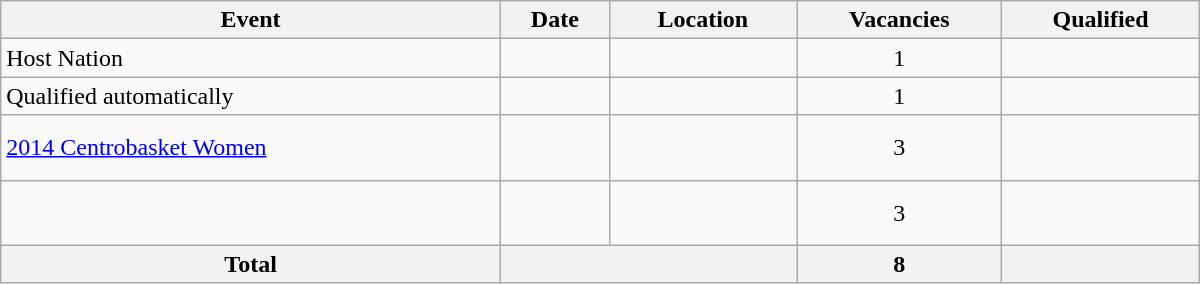<table class="wikitable" width=800>
<tr>
<th>Event</th>
<th>Date</th>
<th>Location</th>
<th>Vacancies</th>
<th>Qualified</th>
</tr>
<tr>
<td>Host Nation</td>
<td></td>
<td></td>
<td align=center>1</td>
<td></td>
</tr>
<tr>
<td>Qualified automatically</td>
<td></td>
<td></td>
<td align=center>1</td>
<td></td>
</tr>
<tr>
<td><a href='#'>2014 Centrobasket Women</a></td>
<td></td>
<td></td>
<td align=center>3</td>
<td><br><br></td>
</tr>
<tr>
<td></td>
<td></td>
<td></td>
<td align=center>3</td>
<td><br><br></td>
</tr>
<tr>
<th>Total</th>
<th colspan="2"></th>
<th>8</th>
<th></th>
</tr>
</table>
